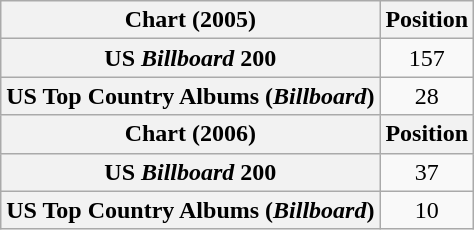<table class="wikitable plainrowheaders" style="text-align:center">
<tr>
<th scope="col">Chart (2005)</th>
<th scope="col">Position</th>
</tr>
<tr>
<th scope="row">US <em>Billboard</em> 200</th>
<td>157</td>
</tr>
<tr>
<th scope="row">US Top Country Albums (<em>Billboard</em>)</th>
<td>28</td>
</tr>
<tr>
<th scope="col">Chart (2006)</th>
<th scope="col">Position</th>
</tr>
<tr>
<th scope="row">US <em>Billboard</em> 200</th>
<td>37</td>
</tr>
<tr>
<th scope="row">US Top Country Albums (<em>Billboard</em>)</th>
<td>10</td>
</tr>
</table>
